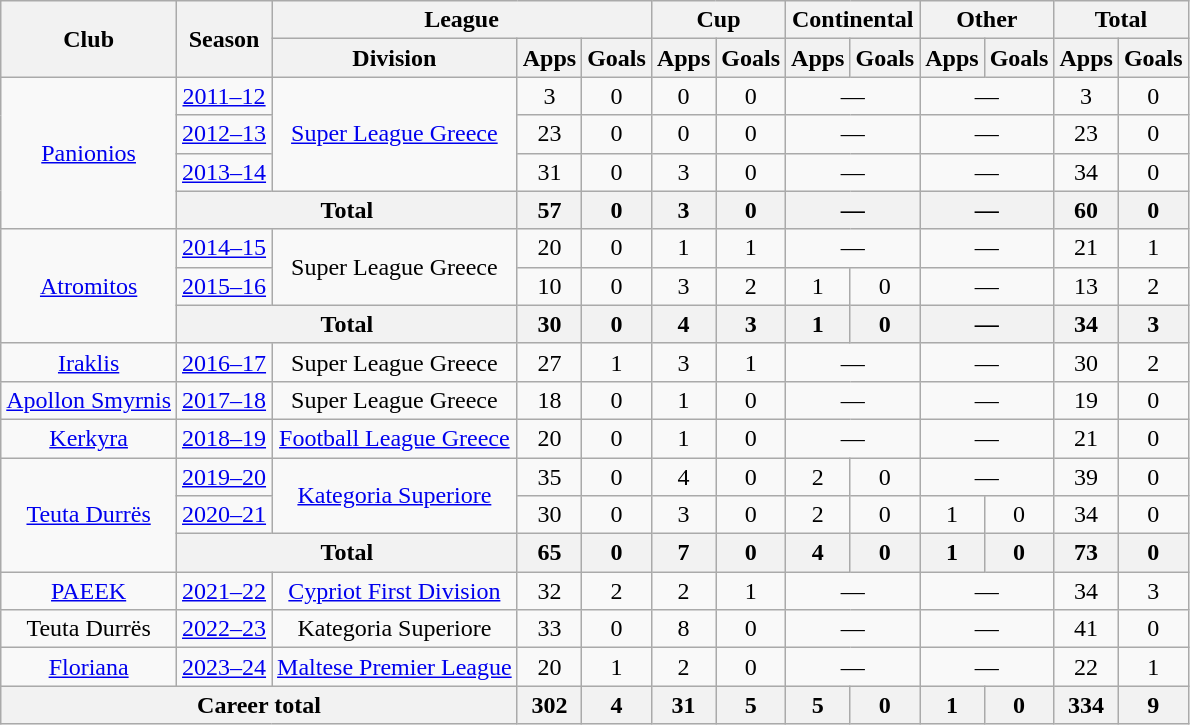<table class="wikitable", style="text-align:center">
<tr>
<th rowspan="2">Club</th>
<th rowspan="2">Season</th>
<th colspan="3">League</th>
<th colspan="2">Cup</th>
<th colspan="2">Continental</th>
<th colspan="2">Other</th>
<th colspan="2">Total</th>
</tr>
<tr>
<th>Division</th>
<th>Apps</th>
<th>Goals</th>
<th>Apps</th>
<th>Goals</th>
<th>Apps</th>
<th>Goals</th>
<th>Apps</th>
<th>Goals</th>
<th>Apps</th>
<th>Goals</th>
</tr>
<tr>
<td rowspan="4"><a href='#'>Panionios</a></td>
<td><a href='#'>2011–12</a></td>
<td rowspan="3"><a href='#'>Super League Greece</a></td>
<td>3</td>
<td>0</td>
<td>0</td>
<td>0</td>
<td colspan="2">—</td>
<td colspan="2">—</td>
<td>3</td>
<td>0</td>
</tr>
<tr>
<td><a href='#'>2012–13</a></td>
<td>23</td>
<td>0</td>
<td>0</td>
<td>0</td>
<td colspan="2">—</td>
<td colspan="2">—</td>
<td>23</td>
<td>0</td>
</tr>
<tr>
<td><a href='#'>2013–14</a></td>
<td>31</td>
<td>0</td>
<td>3</td>
<td>0</td>
<td colspan="2">—</td>
<td colspan="2">—</td>
<td>34</td>
<td>0</td>
</tr>
<tr>
<th colspan="2">Total</th>
<th>57</th>
<th>0</th>
<th>3</th>
<th>0</th>
<th colspan="2">—</th>
<th colspan="2">—</th>
<th>60</th>
<th>0</th>
</tr>
<tr>
<td rowspan="3"><a href='#'>Atromitos</a></td>
<td><a href='#'>2014–15</a></td>
<td rowspan="2">Super League Greece</td>
<td>20</td>
<td>0</td>
<td>1</td>
<td>1</td>
<td colspan="2">—</td>
<td colspan="2">—</td>
<td>21</td>
<td>1</td>
</tr>
<tr>
<td><a href='#'>2015–16</a></td>
<td>10</td>
<td>0</td>
<td>3</td>
<td>2</td>
<td>1</td>
<td>0</td>
<td colspan="2">—</td>
<td>13</td>
<td>2</td>
</tr>
<tr>
<th colspan="2">Total</th>
<th>30</th>
<th>0</th>
<th>4</th>
<th>3</th>
<th>1</th>
<th>0</th>
<th colspan="2">—</th>
<th>34</th>
<th>3</th>
</tr>
<tr>
<td><a href='#'>Iraklis</a></td>
<td><a href='#'>2016–17</a></td>
<td>Super League Greece</td>
<td>27</td>
<td>1</td>
<td>3</td>
<td>1</td>
<td colspan="2">—</td>
<td colspan="2">—</td>
<td>30</td>
<td>2</td>
</tr>
<tr>
<td><a href='#'>Apollon Smyrnis</a></td>
<td><a href='#'>2017–18</a></td>
<td>Super League Greece</td>
<td>18</td>
<td>0</td>
<td>1</td>
<td>0</td>
<td colspan="2">—</td>
<td colspan="2">—</td>
<td>19</td>
<td>0</td>
</tr>
<tr>
<td><a href='#'>Kerkyra</a></td>
<td><a href='#'>2018–19</a></td>
<td><a href='#'>Football League Greece</a></td>
<td>20</td>
<td>0</td>
<td>1</td>
<td>0</td>
<td colspan="2">—</td>
<td colspan="2">—</td>
<td>21</td>
<td>0</td>
</tr>
<tr>
<td rowspan="3"><a href='#'>Teuta Durrës</a></td>
<td><a href='#'>2019–20</a></td>
<td rowspan="2"><a href='#'>Kategoria Superiore</a></td>
<td>35</td>
<td>0</td>
<td>4</td>
<td>0</td>
<td>2</td>
<td>0</td>
<td colspan="2">—</td>
<td>39</td>
<td>0</td>
</tr>
<tr>
<td><a href='#'>2020–21</a></td>
<td>30</td>
<td>0</td>
<td>3</td>
<td>0</td>
<td>2</td>
<td>0</td>
<td>1</td>
<td>0</td>
<td>34</td>
<td>0</td>
</tr>
<tr>
<th colspan="2">Total</th>
<th>65</th>
<th>0</th>
<th>7</th>
<th>0</th>
<th>4</th>
<th>0</th>
<th>1</th>
<th>0</th>
<th>73</th>
<th>0</th>
</tr>
<tr>
<td><a href='#'>PAEEK</a></td>
<td><a href='#'>2021–22</a></td>
<td><a href='#'>Cypriot First Division</a></td>
<td>32</td>
<td>2</td>
<td>2</td>
<td>1</td>
<td colspan="2">—</td>
<td colspan="2">—</td>
<td>34</td>
<td>3</td>
</tr>
<tr>
<td>Teuta Durrës</td>
<td><a href='#'>2022–23</a></td>
<td>Kategoria Superiore</td>
<td>33</td>
<td>0</td>
<td>8</td>
<td>0</td>
<td colspan="2">—</td>
<td colspan="2">—</td>
<td>41</td>
<td>0</td>
</tr>
<tr>
<td><a href='#'>Floriana</a></td>
<td><a href='#'>2023–24</a></td>
<td><a href='#'>Maltese Premier League</a></td>
<td>20</td>
<td>1</td>
<td>2</td>
<td>0</td>
<td colspan="2">—</td>
<td colspan="2">—</td>
<td>22</td>
<td>1</td>
</tr>
<tr>
<th colspan="3">Career total</th>
<th>302</th>
<th>4</th>
<th>31</th>
<th>5</th>
<th>5</th>
<th>0</th>
<th>1</th>
<th>0</th>
<th>334</th>
<th>9</th>
</tr>
</table>
